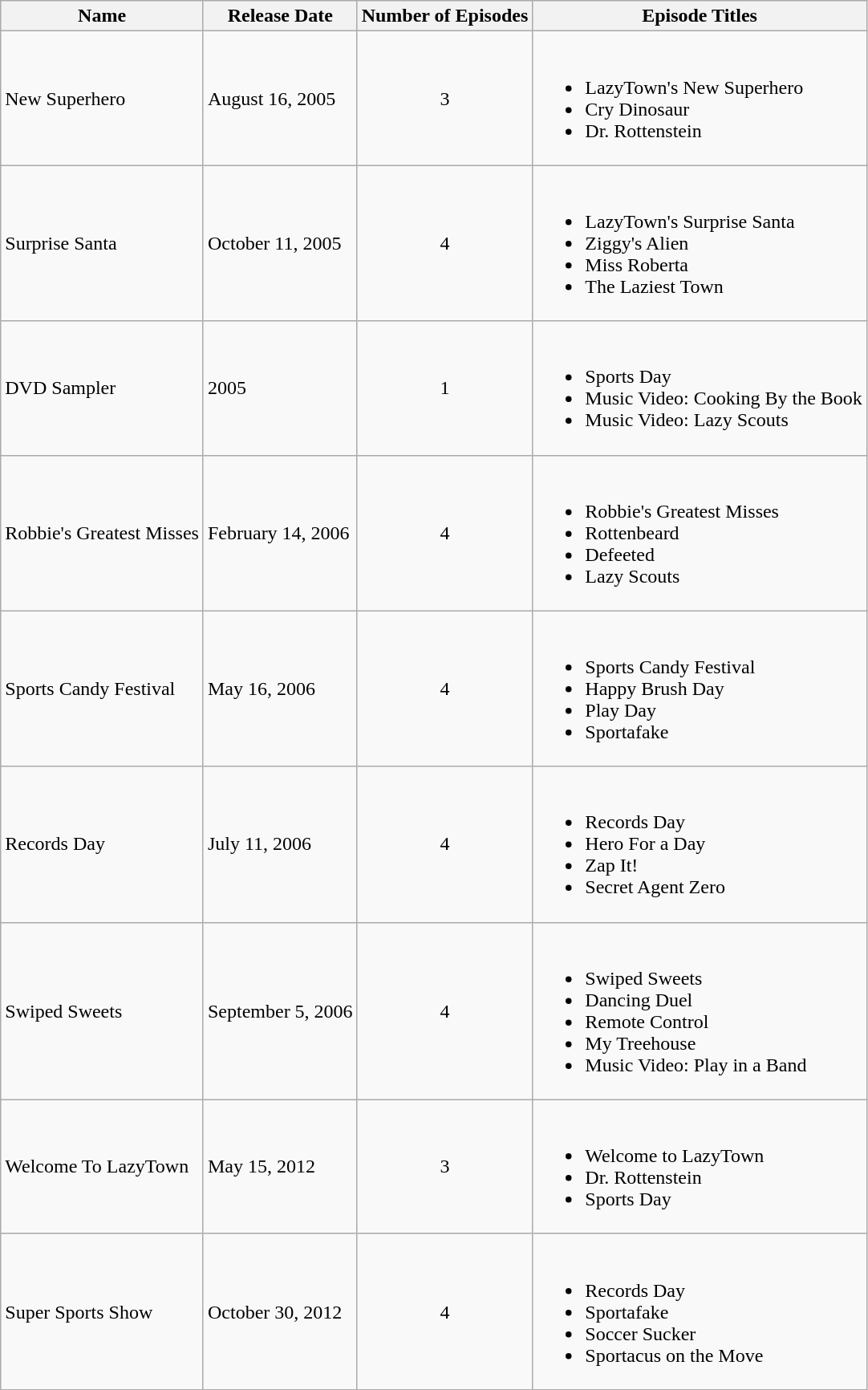<table class="wikitable">
<tr>
<th>Name</th>
<th>Release Date</th>
<th>Number of Episodes</th>
<th>Episode Titles</th>
</tr>
<tr>
<td>New Superhero</td>
<td>August 16, 2005</td>
<td align="center">3</td>
<td><br><ul><li>LazyTown's New Superhero</li><li>Cry Dinosaur</li><li>Dr. Rottenstein</li></ul></td>
</tr>
<tr>
<td>Surprise Santa</td>
<td>October 11, 2005</td>
<td align="center">4</td>
<td><br><ul><li>LazyTown's Surprise Santa</li><li>Ziggy's Alien</li><li>Miss Roberta</li><li>The Laziest Town</li></ul></td>
</tr>
<tr>
<td>DVD Sampler</td>
<td>2005</td>
<td align="center">1</td>
<td><br><ul><li>Sports Day</li><li>Music Video: Cooking By the Book</li><li>Music Video: Lazy Scouts</li></ul></td>
</tr>
<tr>
<td>Robbie's Greatest Misses</td>
<td>February 14, 2006</td>
<td align="center">4</td>
<td><br><ul><li>Robbie's Greatest Misses</li><li>Rottenbeard</li><li>Defeeted</li><li>Lazy Scouts</li></ul></td>
</tr>
<tr>
<td>Sports Candy Festival</td>
<td>May 16, 2006</td>
<td align="center">4</td>
<td><br><ul><li>Sports Candy Festival</li><li>Happy Brush Day</li><li>Play Day</li><li>Sportafake</li></ul></td>
</tr>
<tr>
<td>Records Day</td>
<td>July 11, 2006</td>
<td align="center">4</td>
<td><br><ul><li>Records Day</li><li>Hero For a Day</li><li>Zap It!</li><li>Secret Agent Zero</li></ul></td>
</tr>
<tr>
<td>Swiped Sweets</td>
<td>September 5, 2006</td>
<td align="center">4</td>
<td><br><ul><li>Swiped Sweets</li><li>Dancing Duel</li><li>Remote Control</li><li>My Treehouse</li><li>Music Video: Play in a Band</li></ul></td>
</tr>
<tr>
<td>Welcome To LazyTown</td>
<td>May 15, 2012</td>
<td align="center">3</td>
<td><br><ul><li>Welcome to LazyTown</li><li>Dr. Rottenstein</li><li>Sports Day</li></ul></td>
</tr>
<tr>
<td>Super Sports Show</td>
<td>October 30, 2012</td>
<td align="center">4</td>
<td><br><ul><li>Records Day</li><li>Sportafake</li><li>Soccer Sucker</li><li>Sportacus on the Move</li></ul></td>
</tr>
</table>
